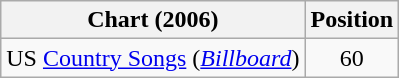<table class="wikitable sortable">
<tr>
<th scope="col">Chart (2006)</th>
<th scope="col">Position</th>
</tr>
<tr>
<td>US <a href='#'>Country Songs</a> (<em><a href='#'>Billboard</a></em>)</td>
<td align="center">60</td>
</tr>
</table>
